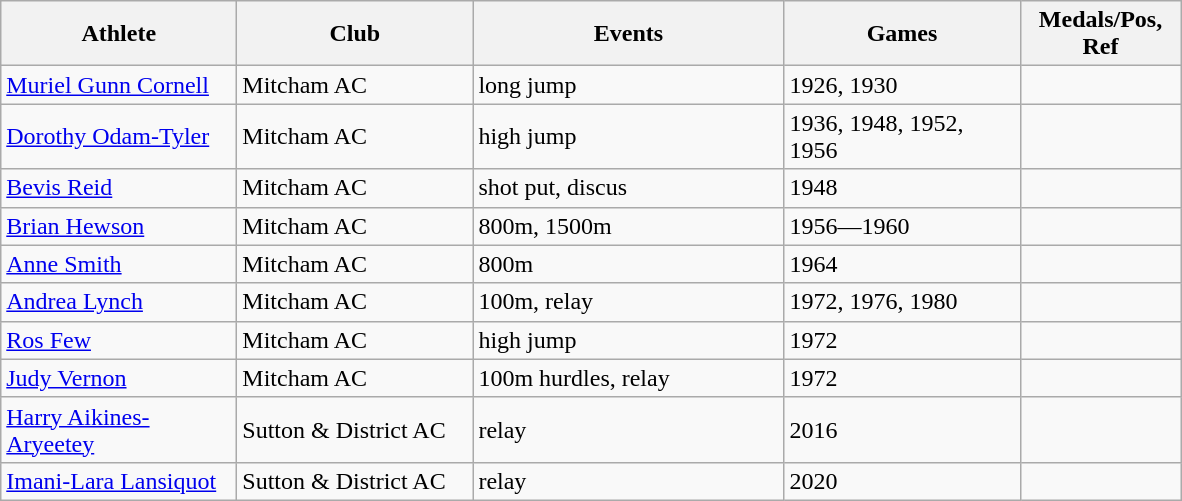<table class="wikitable">
<tr>
<th width=150>Athlete</th>
<th width=150>Club</th>
<th width=200>Events</th>
<th width=150>Games</th>
<th width=100>Medals/Pos, Ref</th>
</tr>
<tr>
<td><a href='#'>Muriel Gunn Cornell</a></td>
<td>Mitcham AC</td>
<td>long jump</td>
<td>1926, 1930</td>
<td></td>
</tr>
<tr>
<td><a href='#'>Dorothy Odam-Tyler</a></td>
<td>Mitcham AC</td>
<td>high jump</td>
<td>1936, 1948, 1952, 1956</td>
<td> </td>
</tr>
<tr>
<td><a href='#'>Bevis Reid</a></td>
<td>Mitcham AC</td>
<td>shot put, discus</td>
<td>1948</td>
<td></td>
</tr>
<tr>
<td><a href='#'>Brian Hewson</a></td>
<td>Mitcham AC</td>
<td>800m, 1500m</td>
<td>1956—1960</td>
<td></td>
</tr>
<tr>
<td><a href='#'>Anne Smith</a></td>
<td>Mitcham AC</td>
<td>800m</td>
<td>1964</td>
<td></td>
</tr>
<tr>
<td><a href='#'>Andrea Lynch</a></td>
<td>Mitcham AC</td>
<td>100m,  relay</td>
<td>1972, 1976, 1980</td>
<td></td>
</tr>
<tr>
<td><a href='#'>Ros Few</a></td>
<td>Mitcham AC</td>
<td>high jump</td>
<td>1972</td>
<td></td>
</tr>
<tr>
<td><a href='#'>Judy Vernon</a></td>
<td>Mitcham AC</td>
<td>100m hurdles,  relay</td>
<td>1972</td>
<td></td>
</tr>
<tr>
<td><a href='#'>Harry Aikines-Aryeetey</a></td>
<td>Sutton & District AC</td>
<td> relay</td>
<td>2016</td>
<td></td>
</tr>
<tr>
<td><a href='#'>Imani-Lara Lansiquot</a></td>
<td>Sutton & District AC</td>
<td> relay</td>
<td>2020</td>
<td></td>
</tr>
</table>
